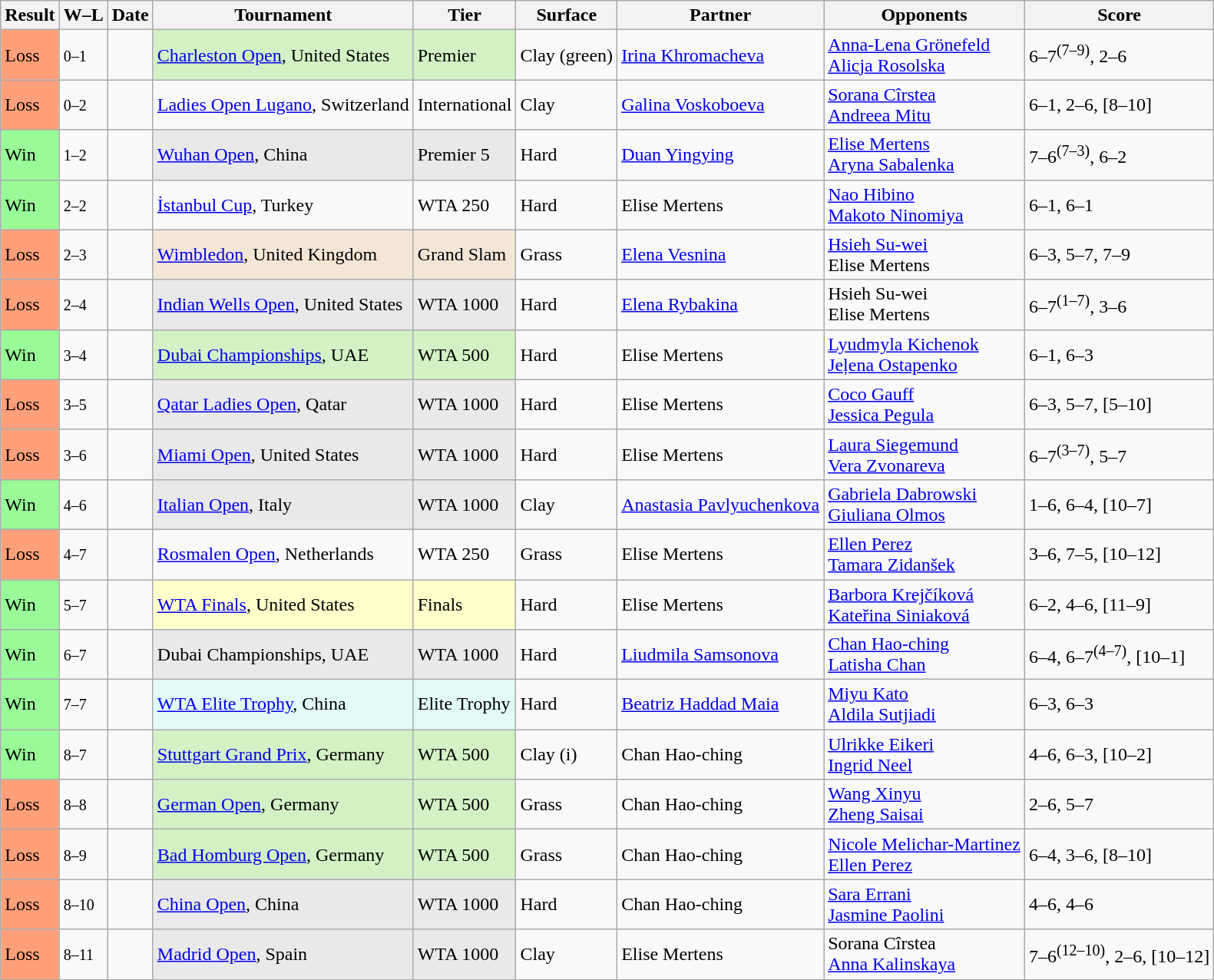<table class="sortable wikitable nowrap">
<tr>
<th>Result</th>
<th class="unsortable">W–L</th>
<th>Date</th>
<th>Tournament</th>
<th>Tier</th>
<th>Surface</th>
<th>Partner</th>
<th>Opponents</th>
<th class="unsortable">Score</th>
</tr>
<tr>
<td bgcolor=ffa07a>Loss</td>
<td><small>0–1</small></td>
<td><a href='#'></a></td>
<td style="background:#d4f1c5;"><a href='#'>Charleston Open</a>, United States</td>
<td style="background:#d4f1c5;">Premier</td>
<td>Clay (green)</td>
<td> <a href='#'>Irina Khromacheva</a></td>
<td> <a href='#'>Anna-Lena Grönefeld</a> <br>  <a href='#'>Alicja Rosolska</a></td>
<td>6–7<sup>(7–9)</sup>, 2–6</td>
</tr>
<tr>
<td bgcolor=ffa07a>Loss</td>
<td><small>0–2</small></td>
<td><a href='#'></a></td>
<td><a href='#'>Ladies Open Lugano</a>, Switzerland</td>
<td>International</td>
<td>Clay</td>
<td> <a href='#'>Galina Voskoboeva</a></td>
<td> <a href='#'>Sorana Cîrstea</a> <br>  <a href='#'>Andreea Mitu</a></td>
<td>6–1, 2–6, [8–10]</td>
</tr>
<tr>
<td bgcolor=98fb98>Win</td>
<td><small>1–2</small></td>
<td><a href='#'></a></td>
<td style="background:#e9e9e9;"><a href='#'>Wuhan Open</a>, China</td>
<td style="background:#e9e9e9;">Premier 5</td>
<td>Hard</td>
<td> <a href='#'>Duan Yingying</a></td>
<td> <a href='#'>Elise Mertens</a> <br>  <a href='#'>Aryna Sabalenka</a></td>
<td>7–6<sup>(7–3)</sup>, 6–2</td>
</tr>
<tr>
<td bgcolor=98fb98>Win</td>
<td><small>2–2</small></td>
<td><a href='#'></a></td>
<td><a href='#'>İstanbul Cup</a>, Turkey</td>
<td>WTA 250</td>
<td>Hard</td>
<td> Elise Mertens</td>
<td> <a href='#'>Nao Hibino</a> <br>  <a href='#'>Makoto Ninomiya</a></td>
<td>6–1, 6–1</td>
</tr>
<tr>
<td bgcolor=ffa07a>Loss</td>
<td><small>2–3</small></td>
<td><a href='#'></a></td>
<td style="background:#f3e6d7;"><a href='#'>Wimbledon</a>, United Kingdom</td>
<td style="background:#f3e6d7;">Grand Slam</td>
<td>Grass</td>
<td> <a href='#'>Elena Vesnina</a></td>
<td> <a href='#'>Hsieh Su-wei</a> <br>  Elise Mertens</td>
<td>6–3, 5–7, 7–9</td>
</tr>
<tr>
<td bgcolor=ffa07a>Loss</td>
<td><small>2–4</small></td>
<td><a href='#'></a></td>
<td style="background:#e9e9e9;"><a href='#'>Indian Wells Open</a>, United States</td>
<td style="background:#e9e9e9;">WTA 1000</td>
<td>Hard</td>
<td> <a href='#'>Elena Rybakina</a></td>
<td> Hsieh Su-wei <br>  Elise Mertens</td>
<td>6–7<sup>(1–7)</sup>, 3–6</td>
</tr>
<tr>
<td bgcolor=98fb98>Win</td>
<td><small>3–4</small></td>
<td><a href='#'></a></td>
<td style="background:#d4f1c5;"><a href='#'>Dubai Championships</a>, UAE</td>
<td style="background:#d4f1c5;">WTA 500</td>
<td>Hard</td>
<td> Elise Mertens</td>
<td> <a href='#'>Lyudmyla Kichenok</a> <br>  <a href='#'>Jeļena Ostapenko</a></td>
<td>6–1, 6–3</td>
</tr>
<tr>
<td bgcolor=ffa07a>Loss</td>
<td><small>3–5</small></td>
<td><a href='#'></a></td>
<td style="background:#e9e9e9;"><a href='#'>Qatar Ladies Open</a>, Qatar</td>
<td style="background:#e9e9e9;">WTA 1000</td>
<td>Hard</td>
<td> Elise Mertens</td>
<td> <a href='#'>Coco Gauff</a> <br>  <a href='#'>Jessica Pegula</a></td>
<td>6–3, 5–7, [5–10]</td>
</tr>
<tr>
<td bgcolor=ffa07a>Loss</td>
<td><small>3–6</small></td>
<td><a href='#'></a></td>
<td style="background:#e9e9e9;"><a href='#'>Miami Open</a>, United States</td>
<td style="background:#e9e9e9;">WTA 1000</td>
<td>Hard</td>
<td> Elise Mertens</td>
<td> <a href='#'>Laura Siegemund</a> <br>  <a href='#'>Vera Zvonareva</a></td>
<td>6–7<sup>(3–7)</sup>, 5–7</td>
</tr>
<tr>
<td bgcolor=98fb98>Win</td>
<td><small>4–6</small></td>
<td><a href='#'></a></td>
<td style="background:#e9e9e9;"><a href='#'>Italian Open</a>, Italy</td>
<td style="background:#e9e9e9;">WTA 1000</td>
<td>Clay</td>
<td> <a href='#'>Anastasia Pavlyuchenkova</a></td>
<td> <a href='#'>Gabriela Dabrowski</a> <br>  <a href='#'>Giuliana Olmos</a></td>
<td>1–6, 6–4, [10–7]</td>
</tr>
<tr>
<td bgcolor=ffa07a>Loss</td>
<td><small>4–7</small></td>
<td><a href='#'></a></td>
<td><a href='#'>Rosmalen Open</a>, Netherlands</td>
<td>WTA 250</td>
<td>Grass</td>
<td> Elise Mertens</td>
<td> <a href='#'>Ellen Perez</a> <br>  <a href='#'>Tamara Zidanšek</a></td>
<td>3–6, 7–5, [10–12]</td>
</tr>
<tr>
<td bgcolor=98fb98>Win</td>
<td><small>5–7</small></td>
<td><a href='#'></a></td>
<td style="background:#ffffcc;"><a href='#'>WTA Finals</a>, United States</td>
<td style="background:#ffffcc;">Finals</td>
<td>Hard</td>
<td> Elise Mertens</td>
<td> <a href='#'>Barbora Krejčíková</a> <br>  <a href='#'>Kateřina Siniaková</a></td>
<td>6–2, 4–6, [11–9]</td>
</tr>
<tr>
<td bgcolor=98fb98>Win</td>
<td><small>6–7</small></td>
<td><a href='#'></a></td>
<td style="background:#e9e9e9;">Dubai Championships, UAE</td>
<td style="background:#e9e9e9;">WTA 1000</td>
<td>Hard</td>
<td> <a href='#'>Liudmila Samsonova</a></td>
<td> <a href='#'>Chan Hao-ching</a> <br>  <a href='#'>Latisha Chan</a></td>
<td>6–4, 6–7<sup>(4–7)</sup>, [10–1]</td>
</tr>
<tr>
<td bgcolor=98fb98>Win</td>
<td><small>7–7</small></td>
<td><a href='#'></a></td>
<td style="background:#e2faf7;"><a href='#'>WTA Elite Trophy</a>, China</td>
<td style="background:#e2faf7;">Elite Trophy</td>
<td>Hard</td>
<td> <a href='#'>Beatriz Haddad Maia</a></td>
<td> <a href='#'>Miyu Kato</a> <br>  <a href='#'>Aldila Sutjiadi</a></td>
<td>6–3, 6–3</td>
</tr>
<tr>
<td bgcolor=98fb98>Win</td>
<td><small>8–7</small></td>
<td><a href='#'></a></td>
<td style="background:#d4f1c5;"><a href='#'>Stuttgart Grand Prix</a>, Germany</td>
<td style="background:#d4f1c5;">WTA 500</td>
<td>Clay (i)</td>
<td> Chan Hao-ching</td>
<td> <a href='#'>Ulrikke Eikeri</a> <br>  <a href='#'>Ingrid Neel</a></td>
<td>4–6, 6–3, [10–2]</td>
</tr>
<tr>
<td bgcolor=ffa07a>Loss</td>
<td><small>8–8</small></td>
<td><a href='#'></a></td>
<td style="background:#d4f1c5;"><a href='#'>German Open</a>, Germany</td>
<td style="background:#d4f1c5;">WTA 500</td>
<td>Grass</td>
<td> Chan Hao-ching</td>
<td> <a href='#'>Wang Xinyu</a> <br>  <a href='#'>Zheng Saisai</a></td>
<td>2–6, 5–7</td>
</tr>
<tr>
<td bgcolor=ffa07a>Loss</td>
<td><small>8–9</small></td>
<td><a href='#'></a></td>
<td style="background:#d4f1c5;"><a href='#'>Bad Homburg Open</a>, Germany</td>
<td style="background:#d4f1c5;">WTA 500</td>
<td>Grass</td>
<td> Chan Hao-ching</td>
<td> <a href='#'>Nicole Melichar-Martinez</a> <br>  <a href='#'>Ellen Perez</a></td>
<td>6–4, 3–6, [8–10]</td>
</tr>
<tr>
<td bgcolor=ffa07a>Loss</td>
<td><small>8–10</small></td>
<td><a href='#'></a></td>
<td style="background:#e9e9e9;"><a href='#'>China Open</a>, China</td>
<td style="background:#e9e9e9;">WTA 1000</td>
<td>Hard</td>
<td> Chan Hao-ching</td>
<td> <a href='#'>Sara Errani</a> <br>  <a href='#'>Jasmine Paolini</a></td>
<td>4–6, 4–6</td>
</tr>
<tr>
<td bgcolor=ffa07a>Loss</td>
<td><small>8–11</small></td>
<td><a href='#'></a></td>
<td style="background:#e9e9e9;"><a href='#'>Madrid Open</a>, Spain</td>
<td style="background:#e9e9e9;">WTA 1000</td>
<td>Clay</td>
<td> Elise Mertens</td>
<td> Sorana Cîrstea <br>  <a href='#'>Anna Kalinskaya</a></td>
<td>7–6<sup>(12–10)</sup>, 2–6, [10–12]</td>
</tr>
</table>
